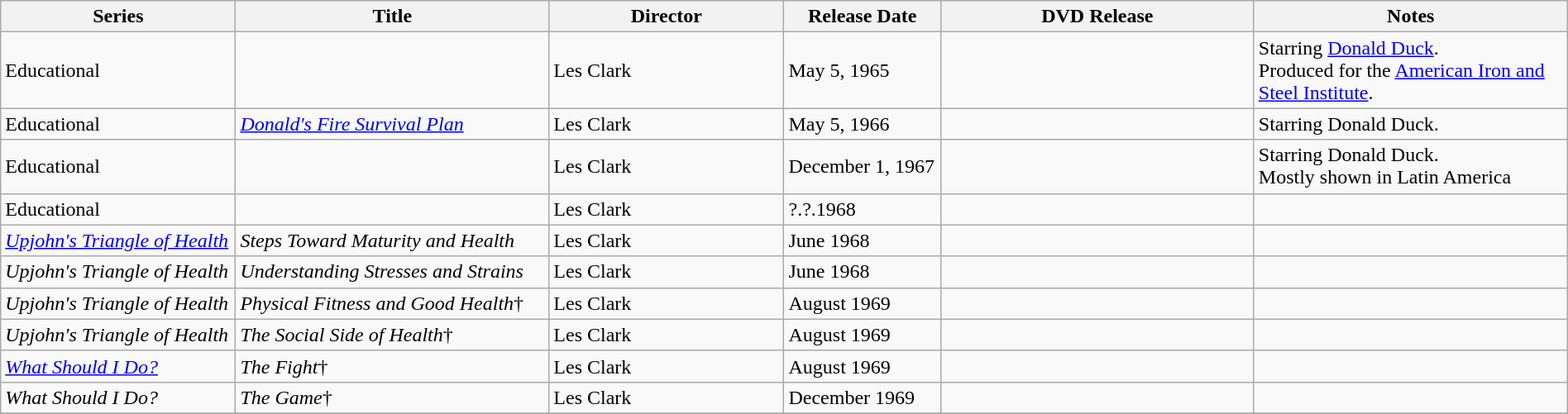<table class="wikitable" style="width:100%;">
<tr>
<th style="width:15%;">Series</th>
<th style="width:20%;">Title</th>
<th style="width:15%;">Director</th>
<th style="width:10%;">Release Date</th>
<th style="width:20%;">DVD Release</th>
<th style="width:20%;">Notes</th>
</tr>
<tr>
<td>Educational</td>
<td><em></em></td>
<td>Les Clark</td>
<td>May 5, 1965</td>
<td></td>
<td>Starring <a href='#'>Donald Duck</a>.<br>Produced for the <a href='#'>American Iron and Steel Institute</a>.</td>
</tr>
<tr>
<td>Educational</td>
<td><em><a href='#'>Donald's Fire Survival Plan</a></em></td>
<td>Les Clark</td>
<td>May 5, 1966</td>
<td></td>
<td>Starring Donald Duck.</td>
</tr>
<tr>
<td>Educational</td>
<td><em></em></td>
<td>Les Clark</td>
<td>December 1, 1967</td>
<td></td>
<td>Starring Donald Duck.<br>Mostly shown in Latin America</td>
</tr>
<tr>
<td>Educational</td>
<td><em></em></td>
<td>Les Clark</td>
<td>?.?.1968</td>
<td></td>
<td></td>
</tr>
<tr>
<td><em><a href='#'>Upjohn's Triangle of Health</a></em></td>
<td><em>Steps Toward Maturity and Health</em></td>
<td>Les Clark</td>
<td>June 1968</td>
<td></td>
<td></td>
</tr>
<tr>
<td><em>Upjohn's Triangle of Health</em></td>
<td><em>Understanding Stresses and Strains</em></td>
<td>Les Clark</td>
<td>June 1968</td>
<td></td>
<td></td>
</tr>
<tr>
<td><em>Upjohn's Triangle of Health</em></td>
<td><em>Physical Fitness and Good Health</em>†</td>
<td>Les Clark</td>
<td>August 1969</td>
<td></td>
<td></td>
</tr>
<tr>
<td><em>Upjohn's Triangle of Health</em></td>
<td><em>The Social Side of Health</em>†</td>
<td>Les Clark</td>
<td>August 1969</td>
<td></td>
<td></td>
</tr>
<tr>
<td><em><a href='#'>What Should I Do?</a></em></td>
<td><em>The Fight</em>†</td>
<td>Les Clark</td>
<td>August 1969</td>
<td></td>
<td></td>
</tr>
<tr>
<td><em>What Should I Do?</em></td>
<td><em>The Game</em>†</td>
<td>Les Clark</td>
<td>December 1969</td>
<td></td>
<td></td>
</tr>
<tr>
</tr>
</table>
